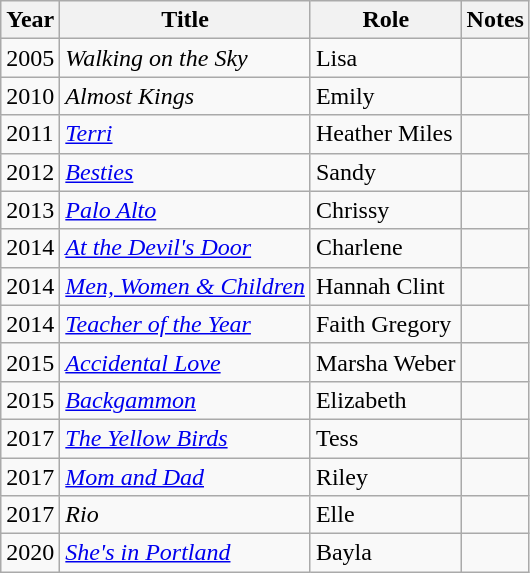<table class="wikitable sortable">
<tr>
<th>Year</th>
<th>Title</th>
<th>Role</th>
<th class="unsortable">Notes</th>
</tr>
<tr>
<td>2005</td>
<td><em>Walking on the Sky</em></td>
<td>Lisa</td>
<td></td>
</tr>
<tr>
<td>2010</td>
<td><em>Almost Kings</em></td>
<td>Emily</td>
<td></td>
</tr>
<tr>
<td>2011</td>
<td><em><a href='#'>Terri</a></em></td>
<td>Heather Miles</td>
<td></td>
</tr>
<tr>
<td>2012</td>
<td><em><a href='#'>Besties</a></em></td>
<td>Sandy</td>
<td></td>
</tr>
<tr>
<td>2013</td>
<td><em><a href='#'>Palo Alto</a></em></td>
<td>Chrissy</td>
<td></td>
</tr>
<tr>
<td>2014</td>
<td><em><a href='#'>At the Devil's Door</a></em></td>
<td>Charlene</td>
<td></td>
</tr>
<tr>
<td>2014</td>
<td><em><a href='#'>Men, Women & Children</a></em></td>
<td>Hannah Clint</td>
<td></td>
</tr>
<tr>
<td>2014</td>
<td><em><a href='#'>Teacher of the Year</a></em></td>
<td>Faith Gregory</td>
<td></td>
</tr>
<tr>
<td>2015</td>
<td><em><a href='#'>Accidental Love</a></em></td>
<td>Marsha Weber</td>
<td></td>
</tr>
<tr>
<td>2015</td>
<td><em><a href='#'>Backgammon</a></em></td>
<td>Elizabeth</td>
<td></td>
</tr>
<tr>
<td>2017</td>
<td><em><a href='#'>The Yellow Birds</a></em></td>
<td>Tess</td>
<td></td>
</tr>
<tr>
<td>2017</td>
<td><em><a href='#'>Mom and Dad</a></em></td>
<td>Riley</td>
<td></td>
</tr>
<tr>
<td>2017</td>
<td><em>Rio</em></td>
<td>Elle</td>
<td></td>
</tr>
<tr>
<td>2020</td>
<td><em><a href='#'>She's in Portland</a></em></td>
<td>Bayla</td>
<td></td>
</tr>
</table>
